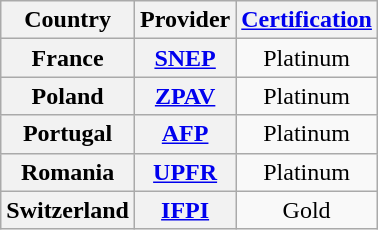<table class="wikitable sortable plainrowheaders">
<tr>
<th>Country</th>
<th>Provider</th>
<th><a href='#'>Certification</a></th>
</tr>
<tr>
<th scope="row">France</th>
<th scope="row"><a href='#'>SNEP</a></th>
<td align="center">Platinum</td>
</tr>
<tr>
<th scope="row">Poland</th>
<th scope="row"><a href='#'>ZPAV</a></th>
<td align="center">Platinum</td>
</tr>
<tr>
<th scope="row">Portugal</th>
<th scope="row"><a href='#'>AFP</a></th>
<td align="center">Platinum</td>
</tr>
<tr>
<th scope="row">Romania</th>
<th scope="row"><a href='#'>UPFR</a></th>
<td align="center">Platinum</td>
</tr>
<tr>
<th scope="row">Switzerland</th>
<th scope="row"><a href='#'>IFPI</a></th>
<td align="center">Gold</td>
</tr>
</table>
